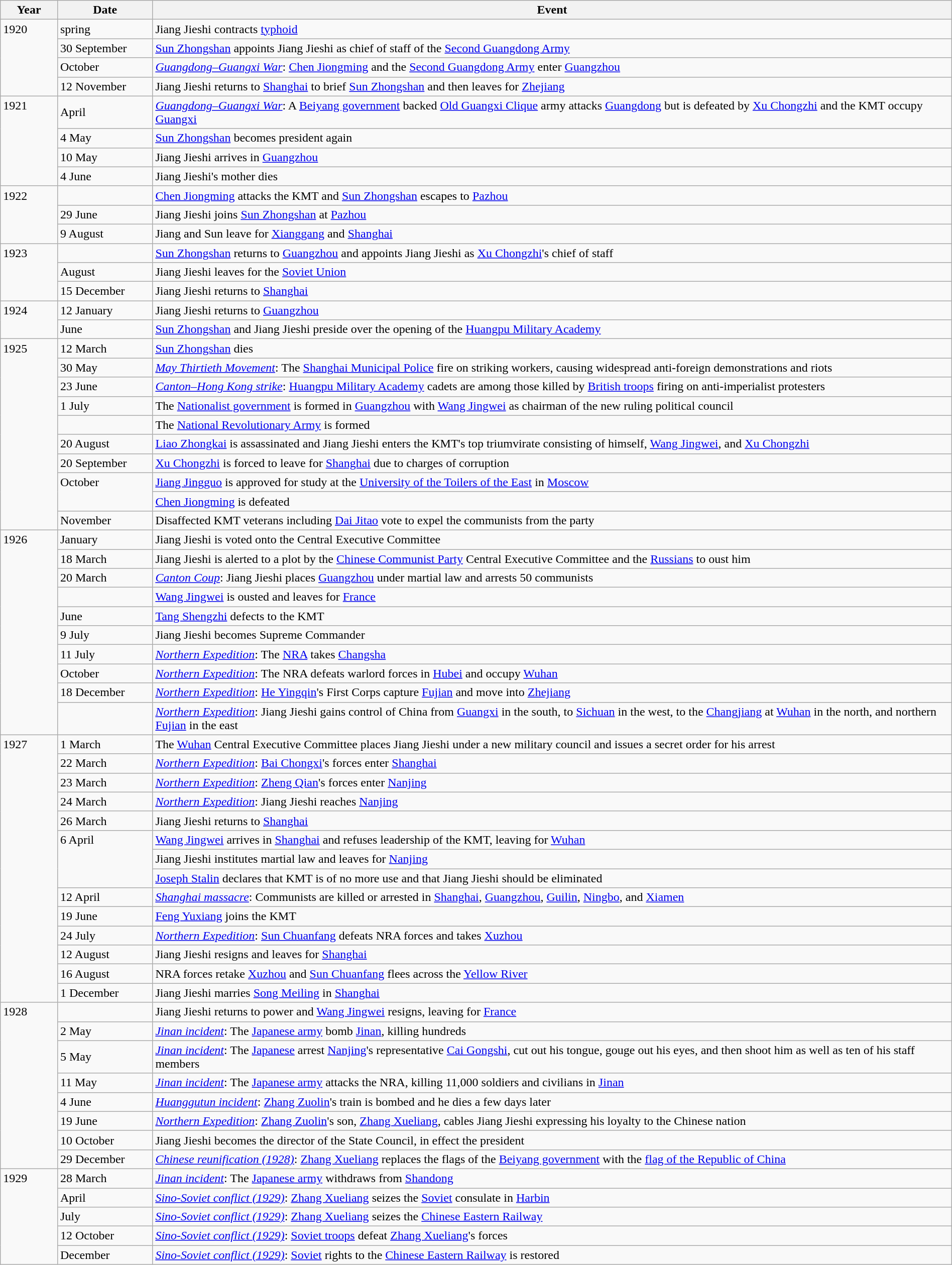<table class="wikitable" width="100%">
<tr>
<th style="width:6%">Year</th>
<th style="width:10%">Date</th>
<th>Event</th>
</tr>
<tr>
<td rowspan="4" valign="top">1920</td>
<td>spring</td>
<td>Jiang Jieshi contracts <a href='#'>typhoid</a></td>
</tr>
<tr>
<td>30 September</td>
<td><a href='#'>Sun Zhongshan</a> appoints Jiang Jieshi as chief of staff of the <a href='#'>Second Guangdong Army</a></td>
</tr>
<tr>
<td>October</td>
<td><em><a href='#'>Guangdong–Guangxi War</a></em>: <a href='#'>Chen Jiongming</a> and the <a href='#'>Second Guangdong Army</a> enter <a href='#'>Guangzhou</a></td>
</tr>
<tr>
<td>12 November</td>
<td>Jiang Jieshi returns to <a href='#'>Shanghai</a> to brief <a href='#'>Sun Zhongshan</a> and then leaves for <a href='#'>Zhejiang</a></td>
</tr>
<tr>
<td rowspan="4" valign="top">1921</td>
<td>April</td>
<td><em><a href='#'>Guangdong–Guangxi War</a></em>: A <a href='#'>Beiyang government</a> backed <a href='#'>Old Guangxi Clique</a> army attacks <a href='#'>Guangdong</a> but is defeated by <a href='#'>Xu Chongzhi</a> and the KMT occupy <a href='#'>Guangxi</a></td>
</tr>
<tr>
<td>4 May</td>
<td><a href='#'>Sun Zhongshan</a> becomes president again</td>
</tr>
<tr>
<td>10 May</td>
<td>Jiang Jieshi arrives in <a href='#'>Guangzhou</a></td>
</tr>
<tr>
<td>4 June</td>
<td>Jiang Jieshi's mother dies</td>
</tr>
<tr>
<td rowspan="3" valign="top">1922</td>
<td></td>
<td><a href='#'>Chen Jiongming</a> attacks the KMT and <a href='#'>Sun Zhongshan</a> escapes to <a href='#'>Pazhou</a></td>
</tr>
<tr>
<td>29 June</td>
<td>Jiang Jieshi joins <a href='#'>Sun Zhongshan</a> at <a href='#'>Pazhou</a></td>
</tr>
<tr>
<td>9 August</td>
<td>Jiang and Sun leave for <a href='#'>Xianggang</a> and <a href='#'>Shanghai</a></td>
</tr>
<tr>
<td rowspan="3" valign="top">1923</td>
<td></td>
<td><a href='#'>Sun Zhongshan</a> returns to <a href='#'>Guangzhou</a> and appoints Jiang Jieshi as <a href='#'>Xu Chongzhi</a>'s chief of staff</td>
</tr>
<tr>
<td>August</td>
<td>Jiang Jieshi leaves for the <a href='#'>Soviet Union</a></td>
</tr>
<tr>
<td>15 December</td>
<td>Jiang Jieshi returns to <a href='#'>Shanghai</a></td>
</tr>
<tr>
<td rowspan="2" valign="top">1924</td>
<td>12 January</td>
<td>Jiang Jieshi returns to <a href='#'>Guangzhou</a></td>
</tr>
<tr>
<td>June</td>
<td><a href='#'>Sun Zhongshan</a> and Jiang Jieshi preside over the opening of the <a href='#'>Huangpu Military Academy</a></td>
</tr>
<tr>
<td rowspan="10" valign="top">1925</td>
<td>12 March</td>
<td><a href='#'>Sun Zhongshan</a> dies</td>
</tr>
<tr>
<td>30 May</td>
<td><em><a href='#'>May Thirtieth Movement</a></em>: The <a href='#'>Shanghai Municipal Police</a> fire on striking workers, causing widespread anti-foreign demonstrations and riots</td>
</tr>
<tr>
<td>23 June</td>
<td><em><a href='#'>Canton–Hong Kong strike</a></em>: <a href='#'>Huangpu Military Academy</a> cadets are among those killed by <a href='#'>British troops</a> firing on anti-imperialist protesters</td>
</tr>
<tr>
<td>1 July</td>
<td>The <a href='#'>Nationalist government</a> is formed in <a href='#'>Guangzhou</a> with <a href='#'>Wang Jingwei</a> as chairman of the new ruling political council</td>
</tr>
<tr>
<td></td>
<td>The <a href='#'>National Revolutionary Army</a> is formed</td>
</tr>
<tr>
<td>20 August</td>
<td><a href='#'>Liao Zhongkai</a> is assassinated and Jiang Jieshi enters the KMT's top triumvirate consisting of himself, <a href='#'>Wang Jingwei</a>, and <a href='#'>Xu Chongzhi</a></td>
</tr>
<tr>
<td>20 September</td>
<td><a href='#'>Xu Chongzhi</a> is forced to leave for <a href='#'>Shanghai</a> due to charges of corruption</td>
</tr>
<tr>
<td rowspan="2" valign="top">October</td>
<td><a href='#'>Jiang Jingguo</a> is approved for study at the <a href='#'>University of the Toilers of the East</a> in <a href='#'>Moscow</a></td>
</tr>
<tr>
<td><a href='#'>Chen Jiongming</a> is defeated</td>
</tr>
<tr>
<td>November</td>
<td>Disaffected KMT veterans including <a href='#'>Dai Jitao</a> vote to expel the communists from the party</td>
</tr>
<tr>
<td rowspan="10" valign="top">1926</td>
<td>January</td>
<td>Jiang Jieshi is voted onto the Central Executive Committee</td>
</tr>
<tr>
<td>18 March</td>
<td>Jiang Jieshi is alerted to a plot by the <a href='#'>Chinese Communist Party</a> Central Executive Committee and the <a href='#'>Russians</a> to oust him</td>
</tr>
<tr>
<td>20 March</td>
<td><em><a href='#'>Canton Coup</a></em>: Jiang Jieshi places <a href='#'>Guangzhou</a> under martial law and arrests 50 communists</td>
</tr>
<tr>
<td></td>
<td><a href='#'>Wang Jingwei</a> is ousted and leaves for <a href='#'>France</a></td>
</tr>
<tr>
<td>June</td>
<td><a href='#'>Tang Shengzhi</a> defects to the KMT</td>
</tr>
<tr>
<td>9 July</td>
<td>Jiang Jieshi becomes Supreme Commander</td>
</tr>
<tr>
<td>11 July</td>
<td><em><a href='#'>Northern Expedition</a></em>: The <a href='#'>NRA</a> takes <a href='#'>Changsha</a></td>
</tr>
<tr>
<td>October</td>
<td><em><a href='#'>Northern Expedition</a></em>: The NRA defeats warlord forces in <a href='#'>Hubei</a> and occupy <a href='#'>Wuhan</a></td>
</tr>
<tr>
<td>18 December</td>
<td><em><a href='#'>Northern Expedition</a></em>: <a href='#'>He Yingqin</a>'s First Corps capture <a href='#'>Fujian</a> and move into <a href='#'>Zhejiang</a></td>
</tr>
<tr>
<td></td>
<td><em><a href='#'>Northern Expedition</a></em>: Jiang Jieshi gains control of China from <a href='#'>Guangxi</a> in the south, to <a href='#'>Sichuan</a> in the west, to the <a href='#'>Changjiang</a> at <a href='#'>Wuhan</a> in the north, and northern <a href='#'>Fujian</a> in the east</td>
</tr>
<tr>
<td rowspan="14" valign="top">1927</td>
<td>1 March</td>
<td>The <a href='#'>Wuhan</a> Central Executive Committee places Jiang Jieshi under a new military council and issues a secret order for his arrest</td>
</tr>
<tr>
<td>22 March</td>
<td><em><a href='#'>Northern Expedition</a></em>: <a href='#'>Bai Chongxi</a>'s forces enter <a href='#'>Shanghai</a></td>
</tr>
<tr>
<td>23 March</td>
<td><em><a href='#'>Northern Expedition</a></em>: <a href='#'>Zheng Qian</a>'s forces enter <a href='#'>Nanjing</a></td>
</tr>
<tr>
<td>24 March</td>
<td><em><a href='#'>Northern Expedition</a></em>: Jiang Jieshi reaches <a href='#'>Nanjing</a></td>
</tr>
<tr>
<td>26 March</td>
<td>Jiang Jieshi returns to <a href='#'>Shanghai</a></td>
</tr>
<tr>
<td rowspan="3" valign="top">6 April</td>
<td><a href='#'>Wang Jingwei</a> arrives in <a href='#'>Shanghai</a> and refuses leadership of the KMT, leaving for <a href='#'>Wuhan</a></td>
</tr>
<tr>
<td>Jiang Jieshi institutes martial law and leaves for <a href='#'>Nanjing</a></td>
</tr>
<tr>
<td><a href='#'>Joseph Stalin</a> declares that KMT is of no more use and that Jiang Jieshi should be eliminated</td>
</tr>
<tr>
<td>12 April</td>
<td><em><a href='#'>Shanghai massacre</a></em>: Communists are killed or arrested in <a href='#'>Shanghai</a>, <a href='#'>Guangzhou</a>, <a href='#'>Guilin</a>, <a href='#'>Ningbo</a>, and <a href='#'>Xiamen</a></td>
</tr>
<tr>
<td>19 June</td>
<td><a href='#'>Feng Yuxiang</a> joins the KMT</td>
</tr>
<tr>
<td>24 July</td>
<td><em><a href='#'>Northern Expedition</a></em>: <a href='#'>Sun Chuanfang</a> defeats NRA forces and takes <a href='#'>Xuzhou</a></td>
</tr>
<tr>
<td>12 August</td>
<td>Jiang Jieshi resigns and leaves for <a href='#'>Shanghai</a></td>
</tr>
<tr>
<td>16 August</td>
<td>NRA forces retake <a href='#'>Xuzhou</a> and <a href='#'>Sun Chuanfang</a> flees across the <a href='#'>Yellow River</a></td>
</tr>
<tr>
<td>1 December</td>
<td>Jiang Jieshi marries <a href='#'>Song Meiling</a> in <a href='#'>Shanghai</a></td>
</tr>
<tr>
<td rowspan="8" valign="top">1928</td>
<td></td>
<td>Jiang Jieshi returns to power and <a href='#'>Wang Jingwei</a> resigns, leaving for <a href='#'>France</a></td>
</tr>
<tr>
<td>2 May</td>
<td><em><a href='#'>Jinan incident</a></em>: The <a href='#'>Japanese army</a> bomb <a href='#'>Jinan</a>, killing hundreds</td>
</tr>
<tr>
<td>5 May</td>
<td><em><a href='#'>Jinan incident</a></em>: The <a href='#'>Japanese</a> arrest <a href='#'>Nanjing</a>'s representative <a href='#'>Cai Gongshi</a>, cut out his tongue, gouge out his eyes, and then shoot him as well as ten of his staff members</td>
</tr>
<tr>
<td>11 May</td>
<td><em><a href='#'>Jinan incident</a></em>: The <a href='#'>Japanese army</a> attacks the NRA, killing 11,000 soldiers and civilians in <a href='#'>Jinan</a></td>
</tr>
<tr>
<td>4 June</td>
<td><em><a href='#'>Huanggutun incident</a></em>: <a href='#'>Zhang Zuolin</a>'s train is bombed and he dies a few days later</td>
</tr>
<tr>
<td>19 June</td>
<td><em><a href='#'>Northern Expedition</a></em>: <a href='#'>Zhang Zuolin</a>'s son, <a href='#'>Zhang Xueliang</a>, cables Jiang Jieshi expressing his loyalty to the Chinese nation</td>
</tr>
<tr>
<td>10 October</td>
<td>Jiang Jieshi becomes the director of the State Council, in effect the president</td>
</tr>
<tr>
<td>29 December</td>
<td><em><a href='#'>Chinese reunification (1928)</a></em>: <a href='#'>Zhang Xueliang</a> replaces the flags of the <a href='#'>Beiyang government</a> with the <a href='#'>flag of the Republic of China</a></td>
</tr>
<tr>
<td rowspan="5" valign="top">1929</td>
<td>28 March</td>
<td><em><a href='#'>Jinan incident</a></em>: The <a href='#'>Japanese army</a> withdraws from <a href='#'>Shandong</a></td>
</tr>
<tr>
<td>April</td>
<td><em><a href='#'>Sino-Soviet conflict (1929)</a></em>: <a href='#'>Zhang Xueliang</a> seizes the <a href='#'>Soviet</a> consulate in <a href='#'>Harbin</a></td>
</tr>
<tr>
<td>July</td>
<td><em><a href='#'>Sino-Soviet conflict (1929)</a></em>: <a href='#'>Zhang Xueliang</a> seizes the <a href='#'>Chinese Eastern Railway</a></td>
</tr>
<tr>
<td>12 October</td>
<td><em><a href='#'>Sino-Soviet conflict (1929)</a></em>: <a href='#'>Soviet troops</a> defeat <a href='#'>Zhang Xueliang</a>'s forces</td>
</tr>
<tr>
<td>December</td>
<td><em><a href='#'>Sino-Soviet conflict (1929)</a></em>: <a href='#'>Soviet</a> rights to the <a href='#'>Chinese Eastern Railway</a> is restored</td>
</tr>
</table>
